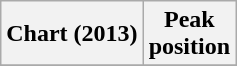<table class="wikitable sortable plainrowheaders" style="text-align:center">
<tr>
<th scope="col">Chart (2013)</th>
<th scope="col">Peak<br> position</th>
</tr>
<tr>
</tr>
</table>
